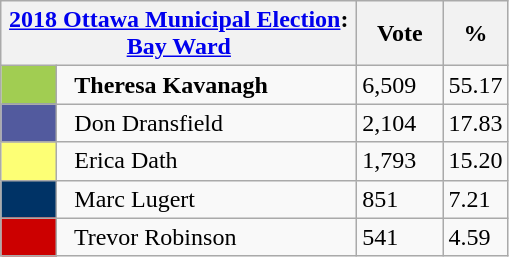<table class="wikitable">
<tr>
<th width="230" bgcolor="#ddddff" colspan="2"><a href='#'>2018 Ottawa Municipal Election</a>: <a href='#'>Bay Ward</a></th>
<th width="50" bgcolor="#ddddff">Vote</th>
<th width="30" bgcolor="#ddddff">%</th>
</tr>
<tr>
<td width="30" bgcolor="#a1cd52"> </td>
<td>  <strong>Theresa Kavanagh</strong></td>
<td>6,509</td>
<td>55.17</td>
</tr>
<tr>
<td width="30" bgcolor="#525a9e"> </td>
<td>  Don Dransfield</td>
<td>2,104</td>
<td>17.83</td>
</tr>
<tr>
<td width="30" bgcolor="#fdff75"> </td>
<td>  Erica Dath</td>
<td>1,793</td>
<td>15.20</td>
</tr>
<tr>
<td width="30" bgcolor="#003366"> </td>
<td>  Marc Lugert</td>
<td>851</td>
<td>7.21</td>
</tr>
<tr>
<td width="30" bgcolor="#cc0000"> </td>
<td>  Trevor Robinson</td>
<td>541</td>
<td>4.59</td>
</tr>
</table>
